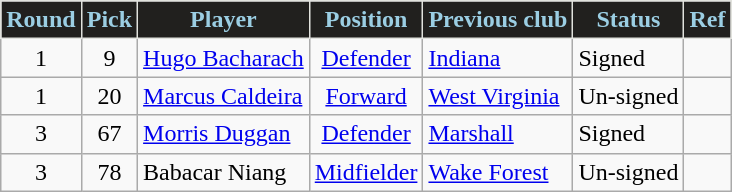<table class="wikitable" style="text-align:center">
<tr>
<th style="background:#21201E;color:#9BCEE3;border:1px solid #E1E2DD">Round</th>
<th style="background:#21201E;color:#9BCEE3;border:1px solid #E1E2DD">Pick</th>
<th style="background:#21201E;color:#9BCEE3;border:1px solid #E1E2DD">Player</th>
<th style="background:#21201E;color:#9BCEE3;border:1px solid #E1E2DD">Position</th>
<th style="background:#21201E;color:#9BCEE3;border:1px solid #E1E2DD">Previous club</th>
<th style="background:#21201E;color:#9BCEE3;border:1px solid #E1E2DD">Status</th>
<th style="background:#21201E;color:#9BCEE3;border:1px solid #E1E2DD">Ref</th>
</tr>
<tr>
<td>1</td>
<td>9</td>
<td style="text-align:left"> <a href='#'>Hugo Bacharach</a></td>
<td><a href='#'>Defender</a></td>
<td style="text-align:left"><a href='#'>Indiana</a></td>
<td style="text-align:left">Signed</td>
<td><br></td>
</tr>
<tr>
<td>1</td>
<td>20</td>
<td style="text-align:left"> <a href='#'>Marcus Caldeira</a></td>
<td><a href='#'>Forward</a></td>
<td style="text-align:left"><a href='#'>West Virginia</a></td>
<td style="text-align:left">Un-signed</td>
<td></td>
</tr>
<tr>
<td>3</td>
<td>67</td>
<td style="text-align:left"> <a href='#'>Morris Duggan</a></td>
<td><a href='#'>Defender</a></td>
<td style="text-align:left"><a href='#'>Marshall</a></td>
<td style="text-align:left">Signed</td>
<td><br></td>
</tr>
<tr>
<td>3</td>
<td>78</td>
<td style="text-align:left"> Babacar Niang</td>
<td><a href='#'>Midfielder</a></td>
<td style="text-align:left"><a href='#'>Wake Forest</a></td>
<td style="text-align:left">Un-signed</td>
<td></td>
</tr>
</table>
